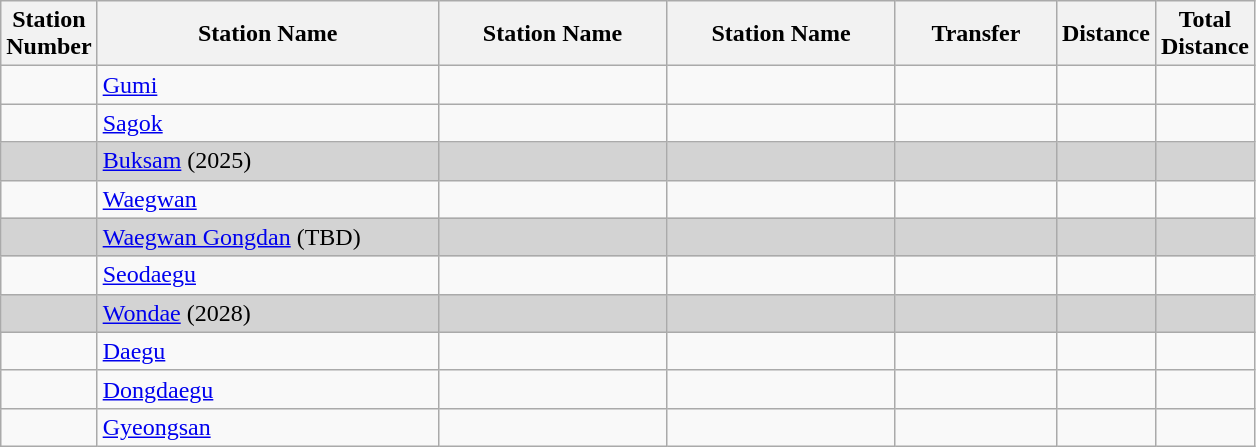<table class="wikitable">
<tr>
<th>Station<br>Number</th>
<th width="220pt">Station Name<br></th>
<th width="145pt">Station Name<br></th>
<th width="145pt">Station Name<br></th>
<th width="100pt">Transfer</th>
<th>Distance<br></th>
<th>Total<br>Distance</th>
</tr>
<tr>
<td></td>
<td><a href='#'>Gumi</a></td>
<td></td>
<td></td>
<td></td>
<td></td>
<td></td>
</tr>
<tr>
<td></td>
<td><a href='#'>Sagok</a></td>
<td></td>
<td></td>
<td></td>
<td></td>
<td></td>
</tr>
<tr>
<td bgcolor="lightgrey"></td>
<td bgcolor="lightgrey"><a href='#'>Buksam</a> (2025)</td>
<td bgcolor="lightgrey"></td>
<td bgcolor="lightgrey"></td>
<td bgcolor="lightgrey"></td>
<td bgcolor="lightgrey"></td>
<td bgcolor="lightgrey"></td>
</tr>
<tr>
<td></td>
<td><a href='#'>Waegwan</a></td>
<td></td>
<td></td>
<td></td>
<td></td>
<td></td>
</tr>
<tr>
<td bgcolor="lightgrey"></td>
<td bgcolor="lightgrey"><a href='#'>Waegwan Gongdan</a> (TBD)</td>
<td bgcolor="lightgrey"></td>
<td bgcolor="lightgrey"></td>
<td bgcolor="lightgrey"></td>
<td bgcolor="lightgrey"></td>
<td bgcolor="lightgrey"></td>
</tr>
<tr>
<td></td>
<td><a href='#'>Seodaegu</a></td>
<td></td>
<td></td>
<td></td>
<td></td>
<td></td>
</tr>
<tr>
<td bgcolor="lightgrey"></td>
<td bgcolor="lightgrey"><a href='#'>Wondae</a> (2028)</td>
<td bgcolor="lightgrey"></td>
<td bgcolor="lightgrey"></td>
<td bgcolor="lightgrey"></td>
<td bgcolor="lightgrey"></td>
<td bgcolor="lightgrey"></td>
</tr>
<tr>
<td></td>
<td><a href='#'>Daegu</a></td>
<td></td>
<td></td>
<td></td>
<td></td>
<td></td>
</tr>
<tr>
<td></td>
<td><a href='#'>Dongdaegu</a></td>
<td></td>
<td></td>
<td><br></td>
<td></td>
<td></td>
</tr>
<tr>
<td></td>
<td><a href='#'>Gyeongsan</a></td>
<td></td>
<td></td>
<td></td>
<td></td>
<td></td>
</tr>
</table>
